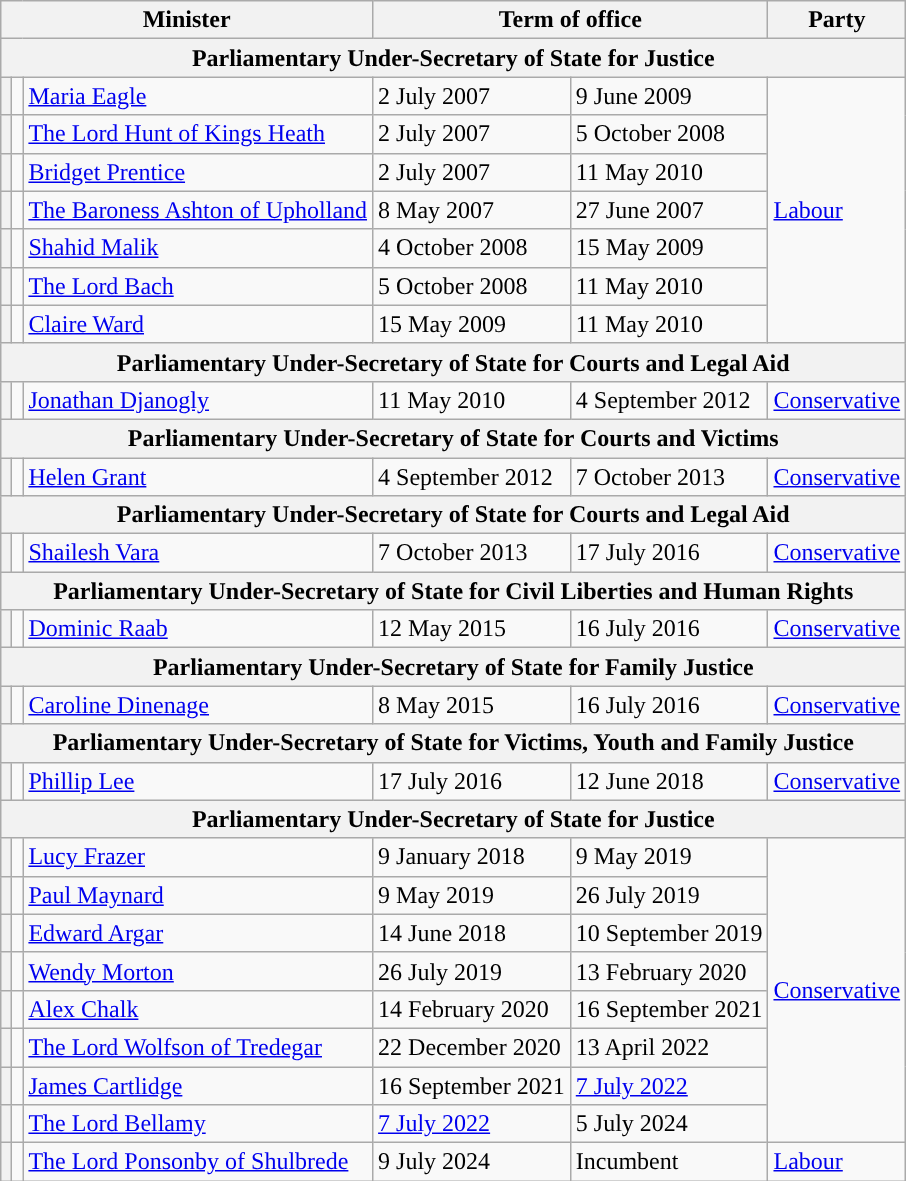<table class="wikitable">
<tr>
<th colspan="3">Minister</th>
<th colspan="2">Term of office</th>
<th>Party</th>
</tr>
<tr>
<th colspan="6">Parliamentary Under-Secretary of State for Justice</th>
</tr>
<tr>
<th style="background-color: "></th>
<td></td>
<td><a href='#'>Maria Eagle</a></td>
<td>2 July 2007</td>
<td>9 June 2009</td>
<td rowspan="7"><a href='#'>Labour</a></td>
</tr>
<tr>
<th style="background-color: "></th>
<td></td>
<td><a href='#'>The Lord Hunt of Kings Heath</a></td>
<td>2 July 2007</td>
<td>5 October 2008</td>
</tr>
<tr>
<th style="background-color: "></th>
<td></td>
<td><a href='#'>Bridget Prentice</a></td>
<td>2 July 2007</td>
<td>11 May 2010</td>
</tr>
<tr>
<th style="background-color: "></th>
<td></td>
<td><a href='#'>The Baroness Ashton of Upholland</a></td>
<td>8 May 2007</td>
<td>27 June 2007</td>
</tr>
<tr>
<th style="background-color: "></th>
<td></td>
<td><a href='#'>Shahid Malik</a></td>
<td>4 October 2008</td>
<td>15 May 2009</td>
</tr>
<tr>
<th style="background-color: "></th>
<td></td>
<td><a href='#'>The Lord Bach</a></td>
<td>5 October 2008</td>
<td>11 May 2010</td>
</tr>
<tr>
<th style="background-color: "></th>
<td></td>
<td><a href='#'>Claire Ward</a></td>
<td>15 May 2009</td>
<td>11 May 2010</td>
</tr>
<tr>
<th colspan="6">Parliamentary Under-Secretary of State for Courts and Legal Aid</th>
</tr>
<tr>
<th style="background-color: "></th>
<td></td>
<td><a href='#'>Jonathan Djanogly</a></td>
<td>11 May 2010</td>
<td>4 September 2012</td>
<td><a href='#'>Conservative</a></td>
</tr>
<tr>
<th colspan="6">Parliamentary Under-Secretary of State for Courts and Victims</th>
</tr>
<tr>
<th style="background-color: "></th>
<td></td>
<td><a href='#'>Helen Grant</a></td>
<td>4 September 2012</td>
<td>7 October 2013</td>
<td><a href='#'>Conservative</a></td>
</tr>
<tr>
<th colspan="6">Parliamentary Under-Secretary of State for Courts and Legal Aid</th>
</tr>
<tr>
<th style="background-color: "></th>
<td></td>
<td><a href='#'>Shailesh Vara</a></td>
<td>7 October 2013</td>
<td>17 July 2016</td>
<td><a href='#'>Conservative</a></td>
</tr>
<tr>
<th colspan="6">Parliamentary Under-Secretary of State for Civil Liberties and Human Rights</th>
</tr>
<tr>
<th style="background-color: "></th>
<td></td>
<td><a href='#'>Dominic Raab</a></td>
<td>12 May 2015</td>
<td>16 July 2016</td>
<td><a href='#'>Conservative</a></td>
</tr>
<tr>
<th colspan="6">Parliamentary Under-Secretary of State for Family Justice</th>
</tr>
<tr>
<th style="background-color: "></th>
<td></td>
<td><a href='#'>Caroline Dinenage</a></td>
<td>8 May 2015</td>
<td>16 July 2016</td>
<td><a href='#'>Conservative</a></td>
</tr>
<tr>
<th colspan="6">Parliamentary Under-Secretary of State for Victims, Youth and Family Justice</th>
</tr>
<tr>
<th style="background-color: "></th>
<td></td>
<td><a href='#'>Phillip Lee</a></td>
<td>17 July 2016</td>
<td>12 June 2018</td>
<td><a href='#'>Conservative</a></td>
</tr>
<tr>
<th colspan="6">Parliamentary Under-Secretary of State for Justice</th>
</tr>
<tr>
<th style="background-color: "></th>
<td></td>
<td><a href='#'>Lucy Frazer</a></td>
<td>9 January 2018</td>
<td>9 May 2019</td>
<td rowspan="8"><a href='#'>Conservative</a></td>
</tr>
<tr>
<th style="background-color: "></th>
<td></td>
<td><a href='#'>Paul Maynard</a></td>
<td>9 May 2019</td>
<td>26 July 2019</td>
</tr>
<tr>
<th style="background-color: "></th>
<td></td>
<td><a href='#'>Edward Argar</a></td>
<td>14 June 2018</td>
<td>10 September 2019</td>
</tr>
<tr>
<th style="background-color: "></th>
<td></td>
<td><a href='#'>Wendy Morton</a></td>
<td>26 July 2019</td>
<td>13 February 2020</td>
</tr>
<tr>
<th style="background-color: "></th>
<td></td>
<td><a href='#'>Alex Chalk</a></td>
<td>14 February 2020</td>
<td>16 September 2021</td>
</tr>
<tr>
<th style="background-color: "></th>
<td></td>
<td><a href='#'>The Lord Wolfson of Tredegar</a></td>
<td>22 December 2020</td>
<td>13 April 2022</td>
</tr>
<tr>
<th style="background-color: "></th>
<td></td>
<td><a href='#'>James Cartlidge</a></td>
<td>16 September 2021</td>
<td><a href='#'>7 July 2022</a></td>
</tr>
<tr>
<th style="background-color: "></th>
<td></td>
<td><a href='#'>The Lord Bellamy</a></td>
<td><a href='#'>7 July 2022</a></td>
<td>5 July 2024</td>
</tr>
<tr>
<th style="background-color: "></th>
<td></td>
<td><a href='#'>The Lord Ponsonby of Shulbrede</a></td>
<td>9 July 2024</td>
<td>Incumbent</td>
<td><a href='#'>Labour</a></td>
</tr>
</table>
